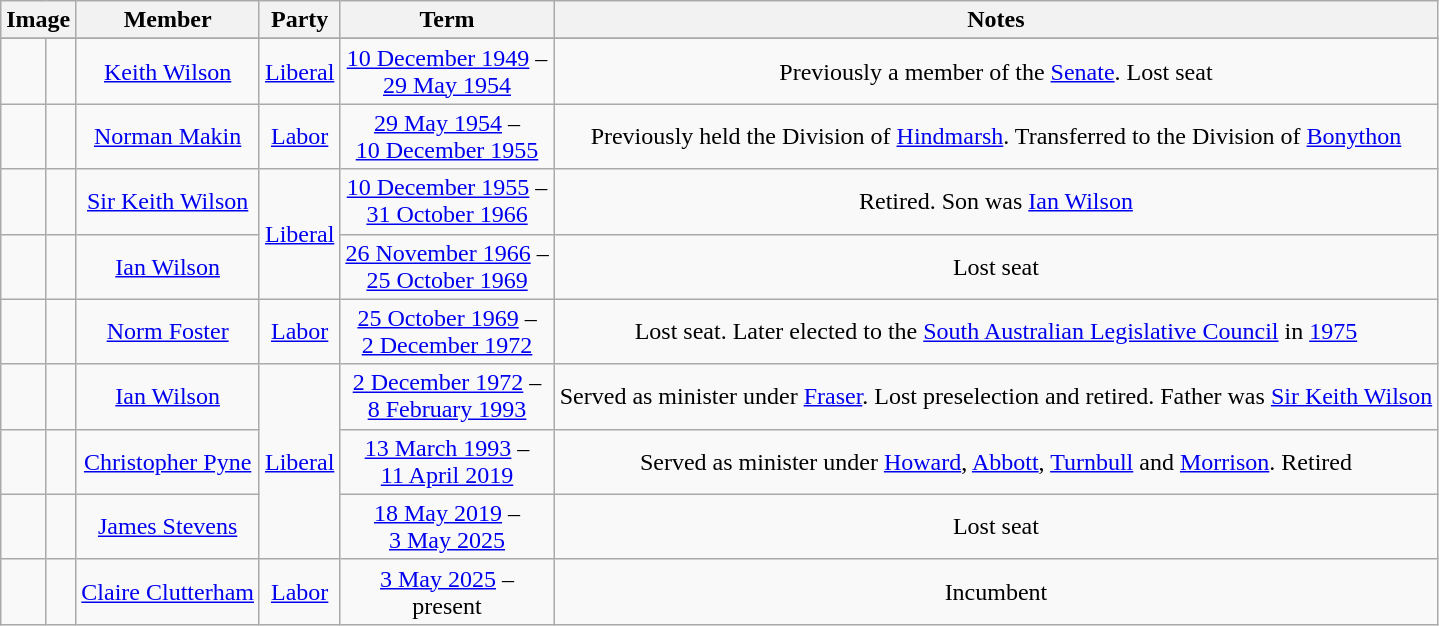<table class=wikitable style="text-align:center">
<tr>
<th colspan=2>Image</th>
<th>Member</th>
<th>Party</th>
<th>Term</th>
<th>Notes</th>
</tr>
<tr>
</tr>
<tr>
<td> </td>
<td></td>
<td><a href='#'>Keith Wilson</a><br></td>
<td><a href='#'>Liberal</a></td>
<td nowrap><a href='#'>10 December 1949</a> –<br><a href='#'>29 May 1954</a></td>
<td>Previously a member of the <a href='#'>Senate</a>. Lost seat</td>
</tr>
<tr>
<td> </td>
<td></td>
<td><a href='#'>Norman Makin</a><br></td>
<td><a href='#'>Labor</a></td>
<td nowrap><a href='#'>29 May 1954</a> –<br><a href='#'>10 December 1955</a></td>
<td>Previously held the Division of <a href='#'>Hindmarsh</a>. Transferred to the Division of <a href='#'>Bonython</a></td>
</tr>
<tr>
<td> </td>
<td></td>
<td><a href='#'>Sir Keith Wilson</a><br></td>
<td rowspan="2"><a href='#'>Liberal</a></td>
<td nowrap><a href='#'>10 December 1955</a> –<br><a href='#'>31 October 1966</a></td>
<td>Retired. Son was <a href='#'>Ian Wilson</a></td>
</tr>
<tr>
<td> </td>
<td></td>
<td><a href='#'>Ian Wilson</a><br></td>
<td nowrap><a href='#'>26 November 1966</a> –<br><a href='#'>25 October 1969</a></td>
<td>Lost seat</td>
</tr>
<tr>
<td> </td>
<td></td>
<td><a href='#'>Norm Foster</a><br></td>
<td><a href='#'>Labor</a></td>
<td nowrap><a href='#'>25 October 1969</a> –<br><a href='#'>2 December 1972</a></td>
<td>Lost seat. Later elected to the <a href='#'>South Australian Legislative Council</a> in <a href='#'>1975</a></td>
</tr>
<tr>
<td> </td>
<td></td>
<td><a href='#'>Ian Wilson</a><br></td>
<td rowspan="3"><a href='#'>Liberal</a></td>
<td nowrap><a href='#'>2 December 1972</a> –<br><a href='#'>8 February 1993</a></td>
<td>Served as minister under <a href='#'>Fraser</a>. Lost preselection and retired. Father was <a href='#'>Sir Keith Wilson</a></td>
</tr>
<tr>
<td> </td>
<td></td>
<td><a href='#'>Christopher Pyne</a><br></td>
<td nowrap><a href='#'>13 March 1993</a> –<br><a href='#'>11 April 2019</a></td>
<td>Served as minister under <a href='#'>Howard</a>, <a href='#'>Abbott</a>, <a href='#'>Turnbull</a> and <a href='#'>Morrison</a>. Retired</td>
</tr>
<tr>
<td> </td>
<td></td>
<td><a href='#'>James Stevens</a><br></td>
<td nowrap><a href='#'>18 May 2019</a> –<br><a href='#'>3 May 2025</a></td>
<td>Lost seat</td>
</tr>
<tr>
<td> </td>
<td></td>
<td><a href='#'>Claire Clutterham</a><br></td>
<td><a href='#'>Labor</a></td>
<td nowrap><a href='#'>3 May 2025</a> –<br>present</td>
<td>Incumbent</td>
</tr>
</table>
